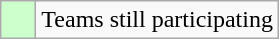<table class="wikitable">
<tr>
<td style="background:#cfc;">    </td>
<td>Teams still participating</td>
</tr>
</table>
